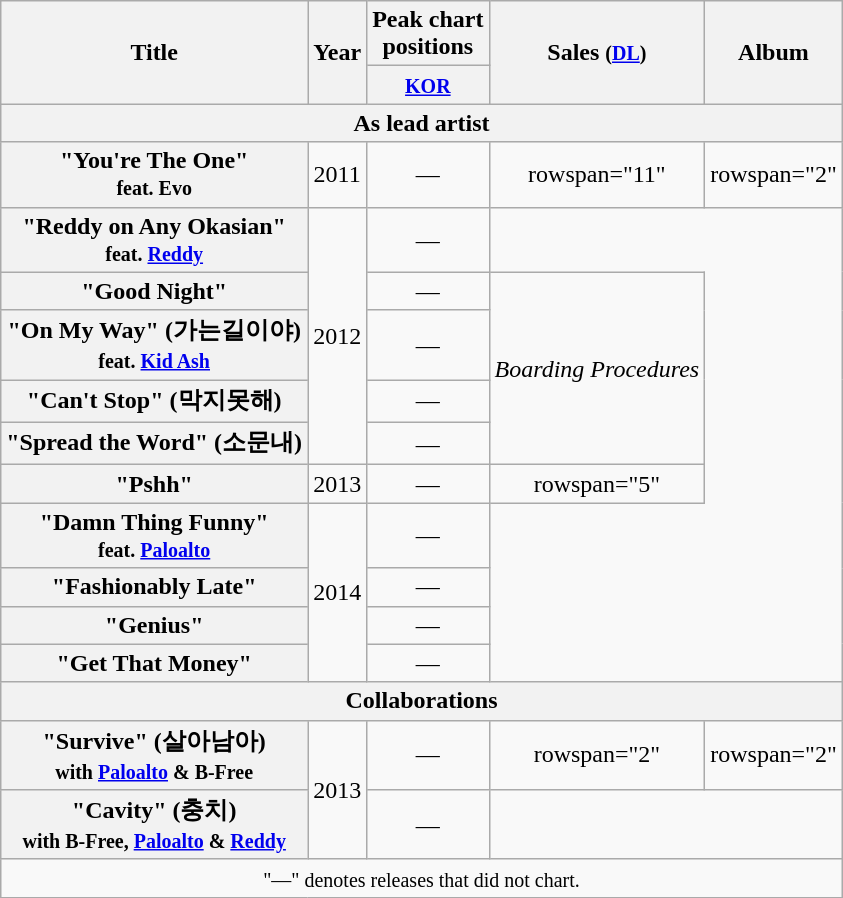<table class="wikitable plainrowheaders" style="text-align:center;">
<tr>
<th scope="col" rowspan="2">Title</th>
<th scope="col" rowspan="2">Year</th>
<th scope="col" colspan="1">Peak chart <br> positions</th>
<th scope="col" rowspan="2">Sales <small>(<a href='#'>DL</a>)</small></th>
<th scope="col" rowspan="2">Album</th>
</tr>
<tr>
<th><small><a href='#'>KOR</a></small><br></th>
</tr>
<tr>
<th scope="col" colspan="5">As lead artist</th>
</tr>
<tr>
<th scope="row">"You're The One" <br><small>feat. Evo</small></th>
<td>2011</td>
<td>—</td>
<td>rowspan="11" </td>
<td>rowspan="2" </td>
</tr>
<tr>
<th scope="row">"Reddy on Any Okasian" <br><small>feat. <a href='#'>Reddy</a></small></th>
<td rowspan="5">2012</td>
<td>—</td>
</tr>
<tr>
<th scope="row">"Good Night"</th>
<td>—</td>
<td rowspan="4"><em>Boarding Procedures</em></td>
</tr>
<tr>
<th scope="row">"On My Way" (가는길이야) <br><small>feat. <a href='#'>Kid Ash</a></small></th>
<td>—</td>
</tr>
<tr>
<th scope="row">"Can't Stop" (막지못해)</th>
<td>—</td>
</tr>
<tr>
<th scope="row">"Spread the Word" (소문내)</th>
<td>—</td>
</tr>
<tr>
<th scope="row">"Pshh"</th>
<td>2013</td>
<td>—</td>
<td>rowspan="5" </td>
</tr>
<tr>
<th scope="row">"Damn Thing Funny" <br><small>feat. <a href='#'>Paloalto</a></small></th>
<td rowspan="4">2014</td>
<td>—</td>
</tr>
<tr>
<th scope="row">"Fashionably Late"</th>
<td>—</td>
</tr>
<tr>
<th scope="row">"Genius"</th>
<td>—</td>
</tr>
<tr>
<th scope="row">"Get That Money"</th>
<td>—</td>
</tr>
<tr>
<th scope="col" colspan="5">Collaborations</th>
</tr>
<tr>
<th scope="row">"Survive" (살아남아) <br><small>with <a href='#'>Paloalto</a> & B-Free</small></th>
<td rowspan="2">2013</td>
<td>—</td>
<td>rowspan="2" </td>
<td>rowspan="2" </td>
</tr>
<tr>
<th scope="row">"Cavity" (충치) <br><small>with B-Free, <a href='#'>Paloalto</a> & <a href='#'>Reddy</a></small></th>
<td>—</td>
</tr>
<tr>
<td colspan="5" align="center"><small>"—" denotes releases that did not chart.</small></td>
</tr>
</table>
